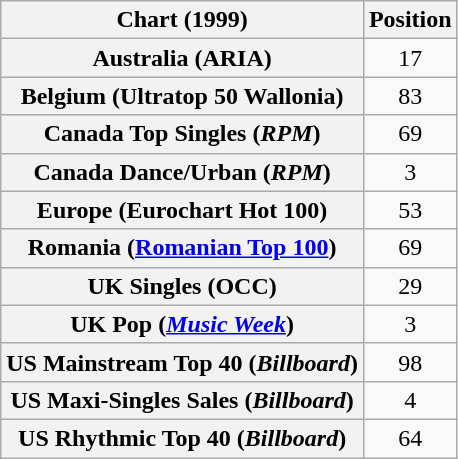<table class="wikitable sortable plainrowheaders" style="text-align:center">
<tr>
<th>Chart (1999)</th>
<th>Position</th>
</tr>
<tr>
<th scope="row">Australia (ARIA)</th>
<td>17</td>
</tr>
<tr>
<th scope="row">Belgium (Ultratop 50 Wallonia)</th>
<td>83</td>
</tr>
<tr>
<th scope="row">Canada Top Singles (<em>RPM</em>)</th>
<td>69</td>
</tr>
<tr>
<th scope="row">Canada Dance/Urban (<em>RPM</em>)</th>
<td>3</td>
</tr>
<tr>
<th scope="row">Europe (Eurochart Hot 100)</th>
<td>53</td>
</tr>
<tr>
<th scope="row">Romania (<a href='#'>Romanian Top 100</a>)</th>
<td>69</td>
</tr>
<tr>
<th scope="row">UK Singles (OCC)</th>
<td>29</td>
</tr>
<tr>
<th scope="row">UK Pop (<em><a href='#'>Music Week</a></em>)</th>
<td>3</td>
</tr>
<tr>
<th scope="row">US Mainstream Top 40 (<em>Billboard</em>)</th>
<td>98</td>
</tr>
<tr>
<th scope="row">US Maxi-Singles Sales (<em>Billboard</em>)</th>
<td>4</td>
</tr>
<tr>
<th scope="row">US Rhythmic Top 40 (<em>Billboard</em>)</th>
<td>64</td>
</tr>
</table>
